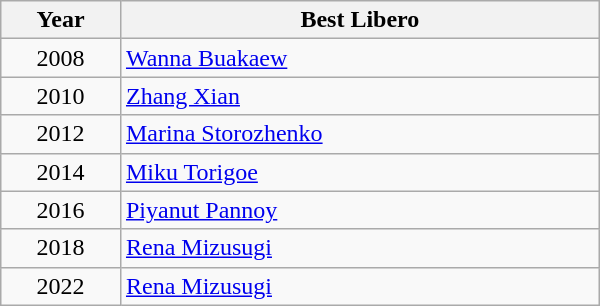<table class="wikitable" style="width: 400px;">
<tr>
<th style="width: 20%;">Year</th>
<th style="width: 80%;">Best Libero</th>
</tr>
<tr>
<td align=center>2008</td>
<td> <a href='#'>Wanna Buakaew</a></td>
</tr>
<tr>
<td align=center>2010</td>
<td> <a href='#'>Zhang Xian</a></td>
</tr>
<tr>
<td align=center>2012</td>
<td> <a href='#'>Marina Storozhenko</a></td>
</tr>
<tr>
<td align=center>2014</td>
<td> <a href='#'>Miku Torigoe</a></td>
</tr>
<tr>
<td align=center>2016</td>
<td> <a href='#'>Piyanut Pannoy</a></td>
</tr>
<tr>
<td align=center>2018</td>
<td> <a href='#'>Rena Mizusugi</a></td>
</tr>
<tr>
<td align=center>2022</td>
<td> <a href='#'>Rena Mizusugi</a></td>
</tr>
</table>
